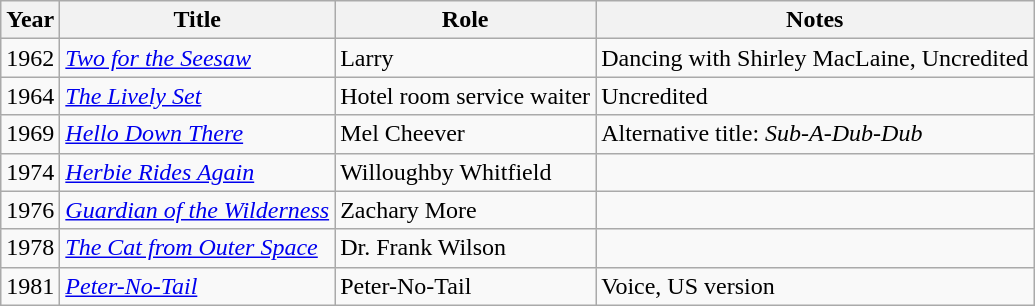<table class="wikitable sortable">
<tr>
<th>Year</th>
<th>Title</th>
<th>Role</th>
<th class="unsortable">Notes</th>
</tr>
<tr>
<td>1962</td>
<td><em><a href='#'>Two for the Seesaw</a></em></td>
<td>Larry</td>
<td>Dancing with Shirley MacLaine, Uncredited</td>
</tr>
<tr>
<td>1964</td>
<td><em><a href='#'>The Lively Set</a></em></td>
<td>Hotel room service waiter</td>
<td>Uncredited</td>
</tr>
<tr>
<td>1969</td>
<td><em><a href='#'>Hello Down There</a></em></td>
<td>Mel Cheever</td>
<td>Alternative title: <em>Sub-A-Dub-Dub</em></td>
</tr>
<tr>
<td>1974</td>
<td><em><a href='#'>Herbie Rides Again</a></em></td>
<td>Willoughby Whitfield</td>
<td></td>
</tr>
<tr>
<td>1976</td>
<td><em><a href='#'>Guardian of the Wilderness</a></em></td>
<td>Zachary More</td>
<td></td>
</tr>
<tr>
<td>1978</td>
<td><em><a href='#'>The Cat from Outer Space</a></em></td>
<td>Dr. Frank Wilson</td>
<td></td>
</tr>
<tr>
<td>1981</td>
<td><em><a href='#'>Peter-No-Tail</a></em></td>
<td>Peter-No-Tail</td>
<td>Voice, US version</td>
</tr>
</table>
